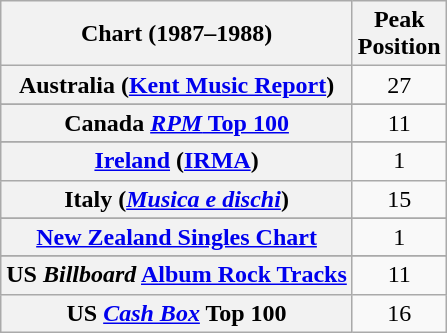<table class="wikitable sortable plainrowheaders" style="text-align:center;">
<tr>
<th align="left">Chart (1987–1988)</th>
<th align="left">Peak<br>Position</th>
</tr>
<tr>
<th scope="row">Australia (<a href='#'>Kent Music Report</a>)</th>
<td>27</td>
</tr>
<tr>
</tr>
<tr>
<th scope="row">Canada <a href='#'><em>RPM</em> Top 100</a></th>
<td>11</td>
</tr>
<tr>
</tr>
<tr>
<th scope="row"><a href='#'>Ireland</a> (<a href='#'>IRMA</a>)</th>
<td>1</td>
</tr>
<tr>
<th scope="row">Italy (<em><a href='#'>Musica e dischi</a></em>)</th>
<td>15</td>
</tr>
<tr>
</tr>
<tr>
</tr>
<tr>
<th scope="row"><a href='#'>New Zealand Singles Chart</a></th>
<td>1</td>
</tr>
<tr>
</tr>
<tr>
</tr>
<tr>
<th scope="row">US <em>Billboard</em> <a href='#'>Album Rock Tracks</a></th>
<td>11</td>
</tr>
<tr>
<th scope="row">US <a href='#'><em>Cash Box</em></a> Top 100</th>
<td>16</td>
</tr>
</table>
